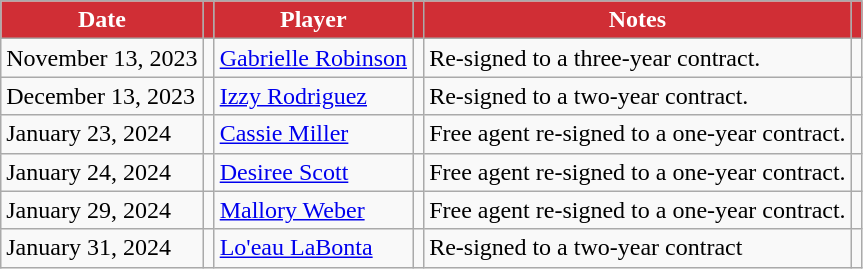<table class="wikitable sortable">
<tr>
<th style="background:#d02e35; color:#fff;" data-sort-type="date">Date</th>
<th style="background:#d02e35; color:#fff;"></th>
<th style="background:#d02e35; color:#fff;">Player</th>
<th style="background:#d02e35; color:#fff;"></th>
<th style="background:#d02e35; color:#fff;">Notes</th>
<th style="background:#d02e35; color:#fff;"></th>
</tr>
<tr>
<td>November 13, 2023</td>
<td></td>
<td><a href='#'>Gabrielle Robinson</a></td>
<td></td>
<td>Re-signed to a three-year contract.</td>
<td></td>
</tr>
<tr>
<td>December 13, 2023</td>
<td></td>
<td><a href='#'>Izzy Rodriguez</a></td>
<td></td>
<td>Re-signed to a two-year contract.</td>
<td></td>
</tr>
<tr>
<td>January 23, 2024</td>
<td></td>
<td><a href='#'>Cassie Miller</a></td>
<td></td>
<td>Free agent re-signed to a one-year contract.</td>
<td></td>
</tr>
<tr>
<td>January 24, 2024</td>
<td></td>
<td><a href='#'>Desiree Scott</a></td>
<td></td>
<td>Free agent re-signed to a one-year contract.</td>
<td></td>
</tr>
<tr>
<td>January 29, 2024</td>
<td></td>
<td><a href='#'>Mallory Weber</a></td>
<td></td>
<td>Free agent re-signed to a one-year contract.</td>
<td></td>
</tr>
<tr>
<td>January 31, 2024</td>
<td></td>
<td><a href='#'>Lo'eau LaBonta</a></td>
<td></td>
<td>Re-signed to a two-year contract</td>
<td></td>
</tr>
</table>
